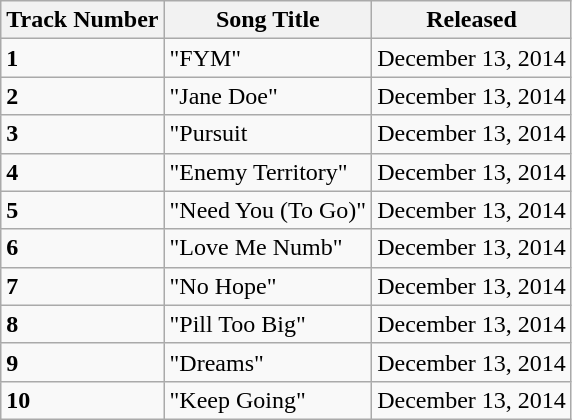<table class="wikitable">
<tr>
<th>Track Number</th>
<th>Song Title</th>
<th>Released</th>
</tr>
<tr>
<td><strong>1</strong></td>
<td>"FYM"</td>
<td>December 13, 2014</td>
</tr>
<tr>
<td><strong>2</strong></td>
<td>"Jane Doe"</td>
<td>December 13, 2014</td>
</tr>
<tr>
<td><strong>3</strong></td>
<td>"Pursuit</td>
<td>December 13, 2014</td>
</tr>
<tr>
<td><strong>4</strong></td>
<td>"Enemy Territory"</td>
<td>December 13, 2014</td>
</tr>
<tr>
<td><strong>5</strong></td>
<td>"Need You (To Go)"</td>
<td>December 13, 2014</td>
</tr>
<tr>
<td><strong>6</strong></td>
<td>"Love Me Numb"</td>
<td>December 13, 2014</td>
</tr>
<tr>
<td><strong>7</strong></td>
<td>"No Hope"</td>
<td>December 13, 2014</td>
</tr>
<tr>
<td><strong>8</strong></td>
<td>"Pill Too Big"</td>
<td>December 13, 2014</td>
</tr>
<tr>
<td><strong>9</strong></td>
<td>"Dreams"</td>
<td>December 13, 2014</td>
</tr>
<tr>
<td><strong>10</strong></td>
<td>"Keep Going"</td>
<td>December 13, 2014</td>
</tr>
</table>
